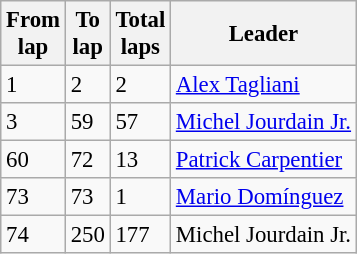<table class="wikitable" style="font-size:95%;">
<tr>
<th>From<br>lap</th>
<th>To<br>lap</th>
<th>Total<br>laps</th>
<th>Leader</th>
</tr>
<tr>
<td>1</td>
<td>2</td>
<td>2</td>
<td><a href='#'>Alex Tagliani</a></td>
</tr>
<tr>
<td>3</td>
<td>59</td>
<td>57</td>
<td><a href='#'>Michel Jourdain Jr.</a></td>
</tr>
<tr>
<td>60</td>
<td>72</td>
<td>13</td>
<td><a href='#'>Patrick Carpentier</a></td>
</tr>
<tr>
<td>73</td>
<td>73</td>
<td>1</td>
<td><a href='#'>Mario Domínguez</a></td>
</tr>
<tr>
<td>74</td>
<td>250</td>
<td>177</td>
<td>Michel Jourdain Jr.</td>
</tr>
</table>
